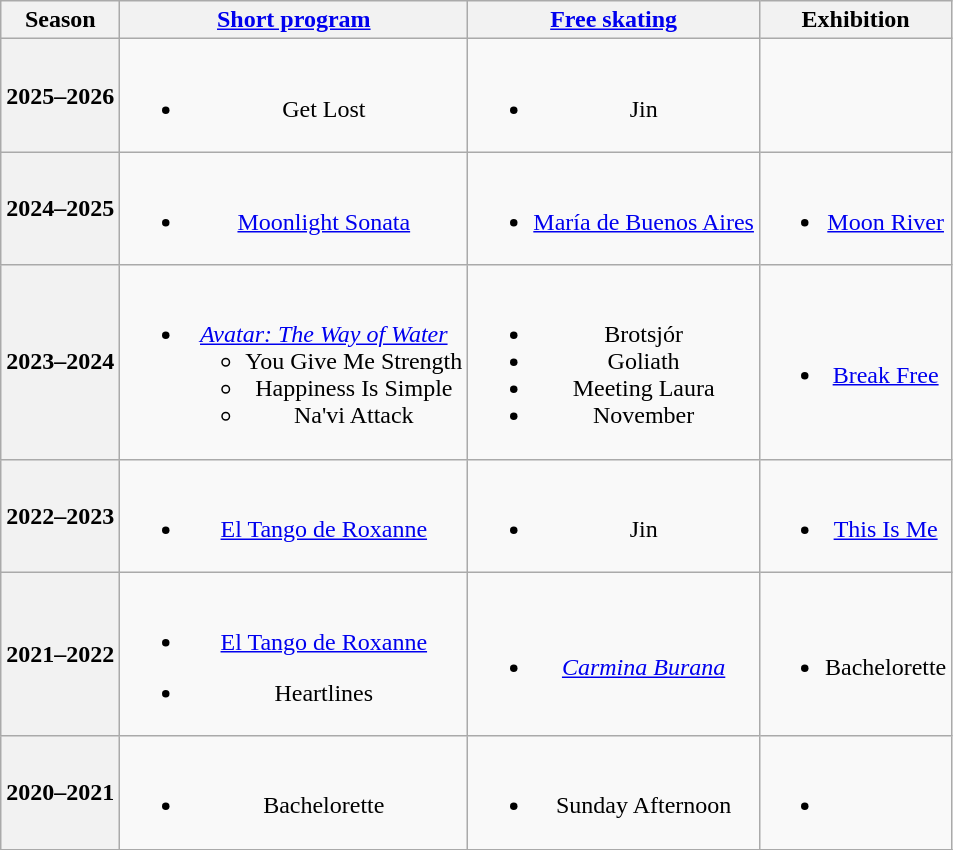<table class="wikitable" style="text-align:center">
<tr>
<th>Season</th>
<th><a href='#'>Short program</a></th>
<th><a href='#'>Free skating</a></th>
<th>Exhibition</th>
</tr>
<tr>
<th>2025–2026 <br> </th>
<td><br><ul><li>Get Lost <br> </li></ul></td>
<td><br><ul><li>Jin <br> </li></ul></td>
<td></td>
</tr>
<tr>
<th>2024–2025 <br></th>
<td><br><ul><li><a href='#'>Moonlight Sonata</a> <br> </li></ul></td>
<td><br><ul><li><a href='#'>María de Buenos Aires</a> <br> </li></ul></td>
<td><br><ul><li><a href='#'>Moon River</a> <br> </li></ul></td>
</tr>
<tr>
<th>2023–2024 <br></th>
<td><br><ul><li><em><a href='#'>Avatar: The Way of Water</a></em><ul><li>You Give Me Strength</li><li>Happiness Is Simple</li><li>Na'vi Attack <br> </li></ul></li></ul></td>
<td><br><ul><li>Brotsjór <br> </li><li>Goliath <br> </li><li>Meeting Laura <br> </li><li>November <br> </li></ul></td>
<td><br><ul><li><a href='#'>Break Free</a> <br></li></ul></td>
</tr>
<tr>
<th>2022–2023 <br></th>
<td><br><ul><li><a href='#'>El Tango de Roxanne</a> <br> </li></ul></td>
<td><br><ul><li>Jin <br> </li></ul></td>
<td><br><ul><li><a href='#'> This Is Me</a> <br></li></ul></td>
</tr>
<tr>
<th>2021–2022 <br></th>
<td><br><ul><li><a href='#'>El Tango de Roxanne</a> <br> </li></ul><ul><li>Heartlines <br> </li></ul></td>
<td><br><ul><li><em><a href='#'>Carmina Burana</a></em> <br> </li></ul></td>
<td><br><ul><li>Bachelorette <br> </li></ul></td>
</tr>
<tr>
<th>2020–2021</th>
<td><br><ul><li>Bachelorette <br> </li></ul></td>
<td><br><ul><li>Sunday Afternoon<br> </li></ul></td>
<td><br><ul><li></li></ul></td>
</tr>
<tr>
</tr>
</table>
